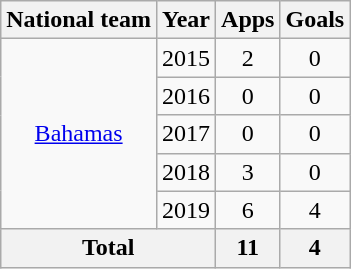<table class="wikitable" style="text-align:center">
<tr>
<th>National team</th>
<th>Year</th>
<th>Apps</th>
<th>Goals</th>
</tr>
<tr>
<td rowspan="5"><a href='#'>Bahamas</a></td>
<td>2015</td>
<td>2</td>
<td>0</td>
</tr>
<tr>
<td>2016</td>
<td>0</td>
<td>0</td>
</tr>
<tr>
<td>2017</td>
<td>0</td>
<td>0</td>
</tr>
<tr>
<td>2018</td>
<td>3</td>
<td>0</td>
</tr>
<tr>
<td>2019</td>
<td>6</td>
<td>4</td>
</tr>
<tr>
<th colspan=2>Total</th>
<th>11</th>
<th>4</th>
</tr>
</table>
